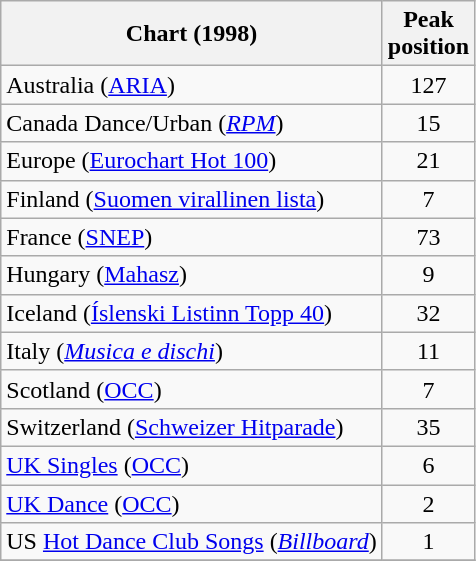<table class="wikitable sortable">
<tr>
<th align="left">Chart (1998)</th>
<th align="left">Peak<br>position</th>
</tr>
<tr>
<td align="left">Australia (<a href='#'>ARIA</a>)</td>
<td align="center">127</td>
</tr>
<tr>
<td align="left">Canada Dance/Urban (<em><a href='#'>RPM</a></em>)</td>
<td align="center">15</td>
</tr>
<tr>
<td align="left">Europe (<a href='#'>Eurochart Hot 100</a>)</td>
<td align="center">21</td>
</tr>
<tr>
<td align="left">Finland (<a href='#'>Suomen virallinen lista</a>)</td>
<td align="center">7</td>
</tr>
<tr>
<td align="left">France (<a href='#'>SNEP</a>)</td>
<td align="center">73</td>
</tr>
<tr>
<td align="left">Hungary (<a href='#'>Mahasz</a>)</td>
<td align="center">9</td>
</tr>
<tr>
<td align="left">Iceland (<a href='#'>Íslenski Listinn Topp 40</a>)</td>
<td align="center">32</td>
</tr>
<tr>
<td align="left">Italy (<em><a href='#'>Musica e dischi</a></em>)</td>
<td align="center">11</td>
</tr>
<tr>
<td align="left">Scotland (<a href='#'>OCC</a>)</td>
<td align="center">7</td>
</tr>
<tr>
<td align="left">Switzerland (<a href='#'>Schweizer Hitparade</a>)</td>
<td align="center">35</td>
</tr>
<tr>
<td align="left"><a href='#'>UK Singles</a> (<a href='#'>OCC</a>)</td>
<td align="center">6</td>
</tr>
<tr>
<td align="left"><a href='#'>UK Dance</a> (<a href='#'>OCC</a>)</td>
<td align="center">2</td>
</tr>
<tr>
<td align="left">US <a href='#'>Hot Dance Club Songs</a> (<em><a href='#'>Billboard</a></em>)</td>
<td align="center">1</td>
</tr>
<tr>
</tr>
</table>
